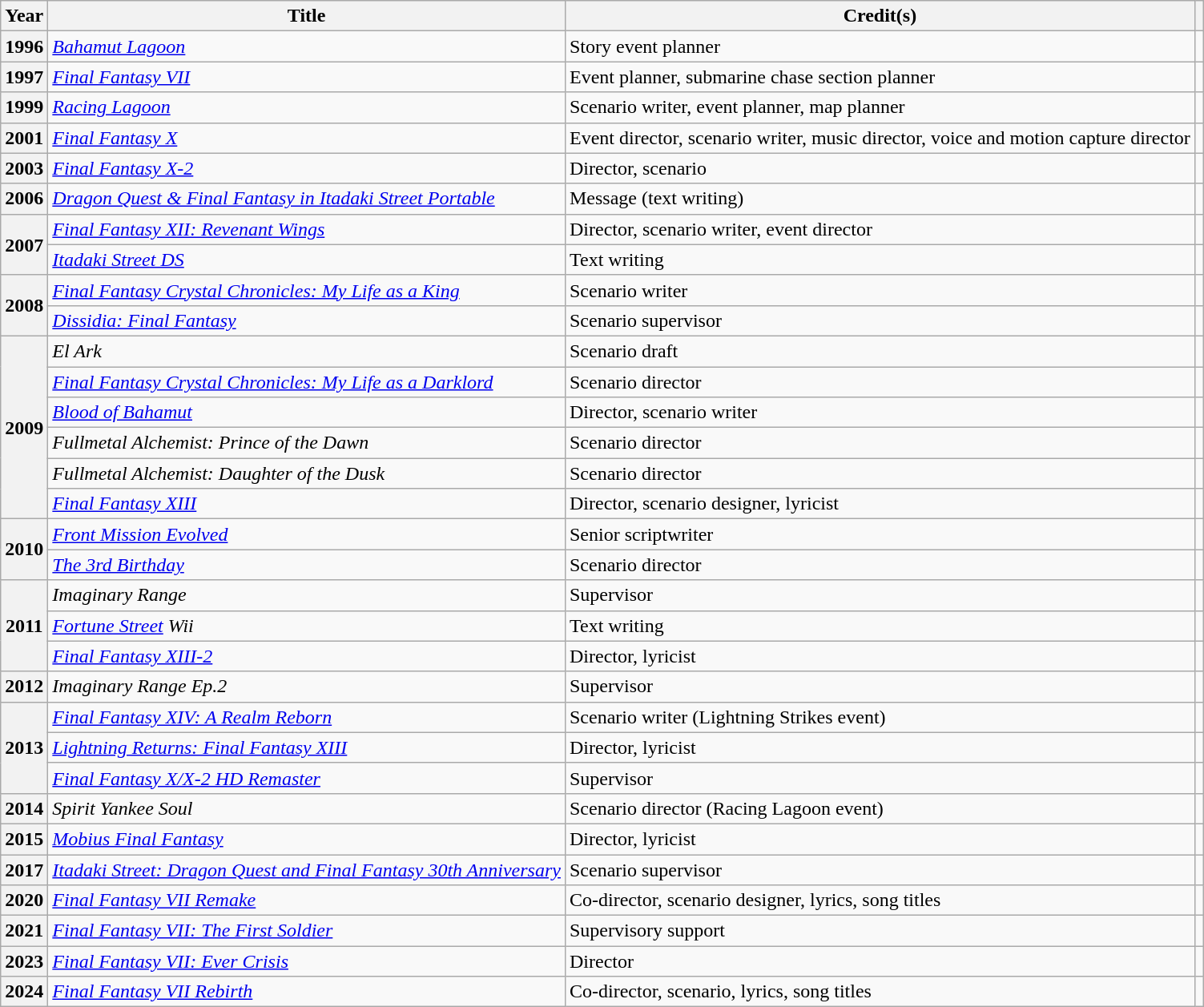<table class="wikitable sortable">
<tr>
<th scope="col">Year</th>
<th scope="col">Title</th>
<th scope="col">Credit(s)</th>
<th scope="col"></th>
</tr>
<tr>
<th scope="row">1996</th>
<td><em><a href='#'>Bahamut Lagoon</a></em></td>
<td>Story event planner</td>
<td></td>
</tr>
<tr>
<th scope="row">1997</th>
<td><em><a href='#'>Final Fantasy VII</a></em></td>
<td>Event planner, submarine chase section planner</td>
<td></td>
</tr>
<tr>
<th scope="row">1999</th>
<td><em><a href='#'>Racing Lagoon</a></em></td>
<td>Scenario writer, event planner, map planner</td>
<td></td>
</tr>
<tr>
<th scope="row">2001</th>
<td><em><a href='#'>Final Fantasy X</a></em></td>
<td>Event director, scenario writer, music director, voice and motion capture director</td>
<td></td>
</tr>
<tr>
<th scope="row">2003</th>
<td><em><a href='#'>Final Fantasy X-2</a></em></td>
<td>Director, scenario</td>
<td></td>
</tr>
<tr>
<th scope="row">2006</th>
<td><em><a href='#'>Dragon Quest & Final Fantasy in Itadaki Street Portable</a></em></td>
<td>Message (text writing)</td>
<td></td>
</tr>
<tr>
<th rowspan="2" scope="row">2007</th>
<td><em><a href='#'>Final Fantasy XII: Revenant Wings</a></em></td>
<td>Director, scenario writer, event director</td>
<td></td>
</tr>
<tr>
<td><em><a href='#'>Itadaki Street DS</a></em></td>
<td>Text writing</td>
<td></td>
</tr>
<tr>
<th rowspan="2" scope="row">2008</th>
<td><em><a href='#'>Final Fantasy Crystal Chronicles: My Life as a King</a></em></td>
<td>Scenario writer</td>
<td></td>
</tr>
<tr>
<td><em><a href='#'>Dissidia: Final Fantasy</a></em></td>
<td>Scenario supervisor</td>
<td></td>
</tr>
<tr>
<th rowspan="6">2009</th>
<td><em>El Ark</em></td>
<td>Scenario draft</td>
<td></td>
</tr>
<tr>
<td><em><a href='#'>Final Fantasy Crystal Chronicles: My Life as a Darklord</a></em></td>
<td>Scenario director</td>
<td></td>
</tr>
<tr>
<td><em><a href='#'>Blood of Bahamut</a></em></td>
<td>Director, scenario writer</td>
<td></td>
</tr>
<tr>
<td><em>Fullmetal Alchemist: Prince of the Dawn</em></td>
<td>Scenario director</td>
<td></td>
</tr>
<tr>
<td><em>Fullmetal Alchemist: Daughter of the Dusk</em></td>
<td>Scenario director</td>
<td></td>
</tr>
<tr>
<td><em><a href='#'>Final Fantasy XIII</a></em></td>
<td>Director, scenario designer, lyricist</td>
<td></td>
</tr>
<tr>
<th rowspan="2" scope="row">2010</th>
<td><em><a href='#'>Front Mission Evolved</a></em></td>
<td>Senior scriptwriter</td>
<td></td>
</tr>
<tr>
<td><em><a href='#'>The 3rd Birthday</a></em></td>
<td>Scenario director</td>
<td></td>
</tr>
<tr>
<th rowspan="3">2011</th>
<td><em>Imaginary Range</em></td>
<td>Supervisor</td>
<td></td>
</tr>
<tr>
<td><em><a href='#'>Fortune Street</a> Wii</em></td>
<td>Text writing</td>
<td></td>
</tr>
<tr>
<td><em><a href='#'>Final Fantasy XIII-2</a></em></td>
<td>Director, lyricist</td>
<td></td>
</tr>
<tr>
<th rowspan="1">2012</th>
<td><em>Imaginary Range Ep.2</em></td>
<td>Supervisor</td>
<td></td>
</tr>
<tr>
<th rowspan="3" scope="row">2013</th>
<td><em><a href='#'>Final Fantasy XIV: A Realm Reborn</a></em></td>
<td>Scenario writer (Lightning Strikes event)</td>
<td></td>
</tr>
<tr>
<td><em><a href='#'>Lightning Returns: Final Fantasy XIII</a></em></td>
<td>Director, lyricist</td>
<td></td>
</tr>
<tr>
<td><em><a href='#'>Final Fantasy X/X-2 HD Remaster</a></em></td>
<td>Supervisor</td>
<td></td>
</tr>
<tr>
<th scope="row">2014</th>
<td><em>Spirit Yankee Soul</em></td>
<td>Scenario director (Racing Lagoon event)</td>
<td></td>
</tr>
<tr>
<th scope="row">2015</th>
<td><em><a href='#'>Mobius Final Fantasy</a></em></td>
<td>Director, lyricist</td>
<td></td>
</tr>
<tr>
<th>2017</th>
<td><em><a href='#'>Itadaki Street: Dragon Quest and Final Fantasy 30th Anniversary</a></em></td>
<td>Scenario supervisor</td>
<td></td>
</tr>
<tr>
<th scope="row">2020</th>
<td><em><a href='#'>Final Fantasy VII Remake</a></em></td>
<td>Co-director, scenario designer, lyrics, song titles</td>
<td></td>
</tr>
<tr>
<th scope="row">2021</th>
<td><em><a href='#'>Final Fantasy VII: The First Soldier</a></em></td>
<td>Supervisory support</td>
<td></td>
</tr>
<tr>
<th scope="row">2023</th>
<td><em><a href='#'>Final Fantasy VII: Ever Crisis</a></em></td>
<td>Director</td>
<td></td>
</tr>
<tr>
<th scope="row">2024</th>
<td><em><a href='#'>Final Fantasy VII Rebirth</a></em></td>
<td>Co-director, scenario, lyrics, song titles</td>
<td></td>
</tr>
</table>
